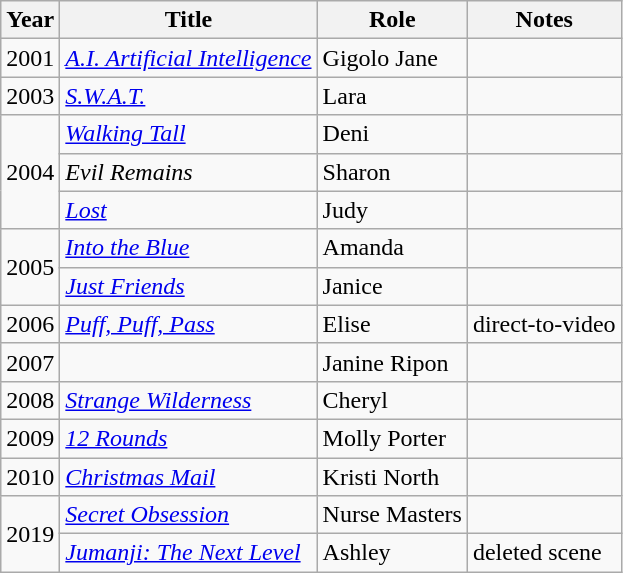<table class="wikitable sortable">
<tr>
<th>Year</th>
<th>Title</th>
<th>Role</th>
<th class="unsortable">Notes</th>
</tr>
<tr>
<td>2001</td>
<td><em><a href='#'>A.I. Artificial Intelligence</a></em></td>
<td>Gigolo Jane</td>
<td></td>
</tr>
<tr>
<td>2003</td>
<td><em><a href='#'>S.W.A.T.</a></em></td>
<td>Lara</td>
<td></td>
</tr>
<tr>
<td rowspan=3>2004</td>
<td><em><a href='#'>Walking Tall</a></em></td>
<td>Deni</td>
<td></td>
</tr>
<tr>
<td><em>Evil Remains</em></td>
<td>Sharon</td>
<td></td>
</tr>
<tr>
<td><em><a href='#'>Lost</a></em></td>
<td>Judy</td>
<td></td>
</tr>
<tr>
<td rowspan=2>2005</td>
<td><em><a href='#'>Into the Blue</a></em></td>
<td>Amanda</td>
<td></td>
</tr>
<tr>
<td><em><a href='#'>Just Friends</a></em></td>
<td>Janice</td>
<td></td>
</tr>
<tr>
<td>2006</td>
<td><em><a href='#'>Puff, Puff, Pass</a></em></td>
<td>Elise</td>
<td>direct-to-video</td>
</tr>
<tr>
<td>2007</td>
<td><em></em></td>
<td>Janine Ripon</td>
<td></td>
</tr>
<tr>
<td>2008</td>
<td><em><a href='#'>Strange Wilderness</a></em></td>
<td>Cheryl</td>
<td></td>
</tr>
<tr>
<td>2009</td>
<td><em><a href='#'>12 Rounds</a></em></td>
<td>Molly Porter</td>
<td></td>
</tr>
<tr>
<td>2010</td>
<td><em><a href='#'>Christmas Mail</a></em></td>
<td>Kristi North</td>
<td></td>
</tr>
<tr>
<td rowspan=2>2019</td>
<td><em><a href='#'>Secret Obsession</a></em></td>
<td>Nurse Masters</td>
<td></td>
</tr>
<tr>
<td><em><a href='#'>Jumanji: The Next Level</a></em></td>
<td>Ashley</td>
<td>deleted scene</td>
</tr>
</table>
